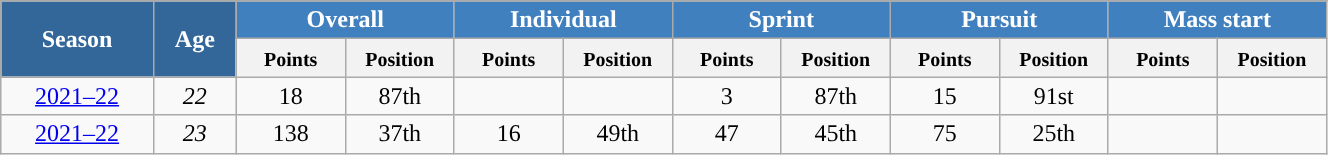<table class="wikitable" style="text-align:center;" width="70%">
<tr class="hintergrundfarbe5">
</tr>
<tr style="background:#efefef;">
<th rowspan="2" style="background-color:#369; color:white; width:80px">Season</th>
<th rowspan="2" style="background-color:#369; color:white; width:40px">Age</th>
<th colspan="2" style="background-color:#4180be; color:white; width:110px;">Overall</th>
<th colspan="2" style="background-color:#4180be; color:white; width:110px;">Individual</th>
<th colspan="2" style="background-color:#4180be; color:white; width:110px;">Sprint</th>
<th colspan="2" style="background-color:#4180be; color:white; width:110px;">Pursuit</th>
<th colspan="2" style="background-color:#4180be; color:white; width:110px;">Mass start</th>
</tr>
<tr class="hintergrundfarbe5">
<th style="width:55px;"><small>Points</small></th>
<th style="width:55px;"><small>Position</small></th>
<th style="width:55px;"><small>Points</small></th>
<th style="width:55px;"><small>Position</small></th>
<th style="width:55px;"><small>Points</small></th>
<th style="width:55px;"><small>Position</small></th>
<th style="width:55px;"><small>Points</small></th>
<th style="width:55px;"><small>Position</small></th>
<th style="width:55px;"><small>Points</small></th>
<th style="width:55px;"><small>Position</small></th>
</tr>
<tr>
<td><a href='#'>2021–22</a></td>
<td><em>22</em></td>
<td>18</td>
<td>87th</td>
<td></td>
<td></td>
<td>3</td>
<td>87th</td>
<td>15</td>
<td>91st</td>
<td></td>
<td></td>
</tr>
<tr>
<td><a href='#'>2021–22</a></td>
<td><em>23</em></td>
<td>138</td>
<td>37th</td>
<td>16</td>
<td>49th</td>
<td>47</td>
<td>45th</td>
<td>75</td>
<td>25th</td>
<td></td>
<td></td>
</tr>
</table>
